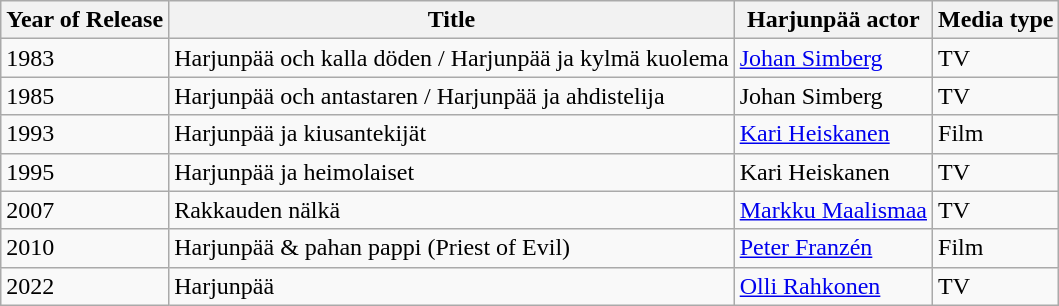<table class="wikitable">
<tr>
<th>Year of Release</th>
<th>Title</th>
<th>Harjunpää actor</th>
<th>Media type</th>
</tr>
<tr>
<td>1983</td>
<td>Harjunpää och kalla döden / Harjunpää ja kylmä kuolema</td>
<td><a href='#'>Johan Simberg</a></td>
<td>TV</td>
</tr>
<tr>
<td>1985</td>
<td>Harjunpää och antastaren / Harjunpää ja ahdistelija</td>
<td>Johan Simberg</td>
<td>TV</td>
</tr>
<tr>
<td>1993</td>
<td>Harjunpää ja kiusantekijät</td>
<td><a href='#'>Kari Heiskanen</a></td>
<td>Film</td>
</tr>
<tr>
<td>1995</td>
<td>Harjunpää ja heimolaiset</td>
<td>Kari Heiskanen</td>
<td>TV</td>
</tr>
<tr>
<td>2007</td>
<td>Rakkauden nälkä</td>
<td><a href='#'>Markku Maalismaa</a></td>
<td>TV</td>
</tr>
<tr>
<td>2010</td>
<td>Harjunpää & pahan pappi (Priest of Evil)</td>
<td><a href='#'>Peter Franzén</a></td>
<td>Film</td>
</tr>
<tr>
<td>2022</td>
<td>Harjunpää</td>
<td><a href='#'>Olli Rahkonen</a></td>
<td>TV</td>
</tr>
</table>
